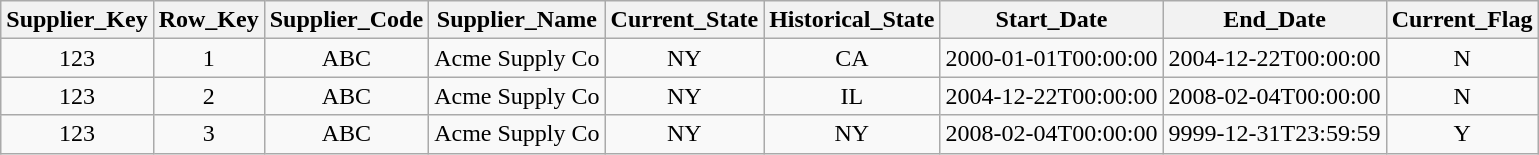<table class="wikitable" style="text-align:center">
<tr>
<th>Supplier_Key</th>
<th>Row_Key</th>
<th>Supplier_Code</th>
<th>Supplier_Name</th>
<th>Current_State</th>
<th>Historical_State</th>
<th>Start_Date</th>
<th>End_Date</th>
<th>Current_Flag</th>
</tr>
<tr>
<td>123</td>
<td>1</td>
<td>ABC</td>
<td>Acme Supply Co</td>
<td>NY</td>
<td>CA</td>
<td>2000-01-01T00:00:00</td>
<td>2004-12-22T00:00:00</td>
<td>N</td>
</tr>
<tr>
<td>123</td>
<td>2</td>
<td>ABC</td>
<td>Acme Supply Co</td>
<td>NY</td>
<td>IL</td>
<td>2004-12-22T00:00:00</td>
<td>2008-02-04T00:00:00</td>
<td>N</td>
</tr>
<tr>
<td>123</td>
<td>3</td>
<td>ABC</td>
<td>Acme Supply Co</td>
<td>NY</td>
<td>NY</td>
<td>2008-02-04T00:00:00</td>
<td>9999-12-31T23:59:59</td>
<td>Y</td>
</tr>
</table>
